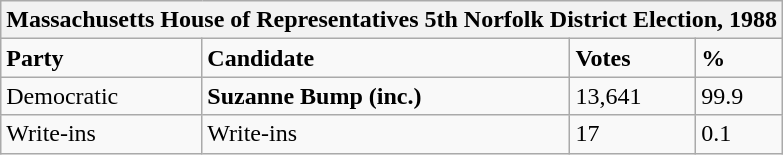<table class="wikitable">
<tr>
<th colspan="4">Massachusetts House of Representatives 5th Norfolk District Election, 1988</th>
</tr>
<tr>
<td><strong>Party</strong></td>
<td><strong>Candidate</strong></td>
<td><strong>Votes</strong></td>
<td><strong>%</strong></td>
</tr>
<tr>
<td>Democratic</td>
<td><strong>Suzanne Bump (inc.)</strong></td>
<td>13,641</td>
<td>99.9</td>
</tr>
<tr>
<td>Write-ins</td>
<td>Write-ins</td>
<td>17</td>
<td>0.1</td>
</tr>
</table>
